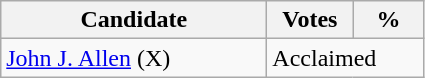<table class="wikitable">
<tr>
<th style="width: 170px">Candidate</th>
<th style="width: 50px">Votes</th>
<th style="width: 40px">%</th>
</tr>
<tr>
<td><a href='#'>John J. Allen</a> (X)</td>
<td colspan="2">Acclaimed</td>
</tr>
</table>
